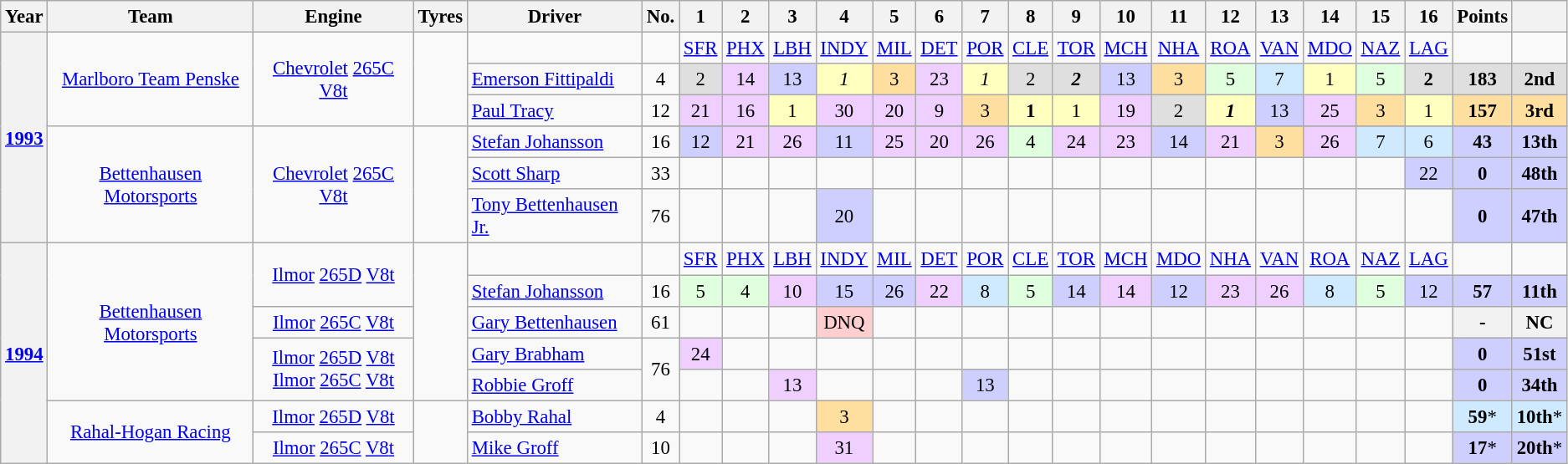<table class="wikitable" style="text-align:center; font-size:95%">
<tr>
<th>Year</th>
<th>Team</th>
<th>Engine</th>
<th>Tyres</th>
<th>Driver</th>
<th>No.</th>
<th>1</th>
<th>2</th>
<th>3</th>
<th>4</th>
<th>5</th>
<th>6</th>
<th>7</th>
<th>8</th>
<th>9</th>
<th>10</th>
<th>11</th>
<th>12</th>
<th>13</th>
<th>14</th>
<th>15</th>
<th>16</th>
<th>Points</th>
<th></th>
</tr>
<tr>
<th rowspan="7"><a href='#'>1993</a></th>
<td rowspan="3"><a href='#'>Marlboro Team Penske</a></td>
<td rowspan="3"><a href='#'>Chevrolet</a> <a href='#'>265C</a> <a href='#'>V8</a><a href='#'>t</a></td>
<td rowspan="3"></td>
<td></td>
<td></td>
<td><a href='#'>SFR</a></td>
<td><a href='#'>PHX</a></td>
<td><a href='#'>LBH</a></td>
<td><a href='#'>INDY</a></td>
<td><a href='#'>MIL</a></td>
<td><a href='#'>DET</a></td>
<td><a href='#'>POR</a></td>
<td><a href='#'>CLE</a></td>
<td><a href='#'>TOR</a></td>
<td><a href='#'>MCH</a></td>
<td><a href='#'>NHA</a></td>
<td><a href='#'>ROA</a></td>
<td><a href='#'>VAN</a></td>
<td><a href='#'>MDO</a></td>
<td><a href='#'>NAZ</a></td>
<td><a href='#'>LAG</a></td>
<td></td>
<td></td>
</tr>
<tr>
<td align="left"> <a href='#'>Emerson Fittipaldi</a></td>
<td>4</td>
<td style="background:#dfdfdf;">2</td>
<td style="background:#efcfff;">14</td>
<td style="background:#cfcfff;">13</td>
<td style="background:#ffffbf;"><em>1</em></td>
<td style="background:#ffdf9f;">3</td>
<td style="background:#efcfff;">23</td>
<td style="background:#ffffbf;"><em>1</em></td>
<td style="background:#dfdfdf;">2</td>
<td style="background:#dfdfdf;"><strong><em>2</em></strong></td>
<td style="background:#cfcfff;">13</td>
<td style="background:#ffdf9f;">3</td>
<td style="background:#dfffdf;">5</td>
<td style="background:#CFEAFF;">7</td>
<td style="background:#ffffbf;">1</td>
<td style="background:#dfffdf;">5</td>
<td style="background:#dfdfdf;"><strong>2</strong></td>
<td style="background:#dfdfdf;"><strong>183</strong></td>
<td style="background:#dfdfdf;"><strong>2nd</strong></td>
</tr>
<tr>
<td align="left"> <a href='#'>Paul Tracy</a></td>
<td>12</td>
<td style="background:#efcfff;">21</td>
<td style="background:#efcfff;">16</td>
<td style="background:#ffffbf;">1</td>
<td style="background:#efcfff;">30</td>
<td style="background:#efcfff;">20</td>
<td style="background:#efcfff;">9</td>
<td style="background:#ffdf9f;">3</td>
<td style="background:#ffffbf;"><strong>1</strong></td>
<td style="background:#ffffbf;">1</td>
<td style="background:#efcfff;">19</td>
<td style="background:#dfdfdf;">2</td>
<td style="background:#ffffbf;"><strong><em>1</em></strong></td>
<td style="background:#cfcfff;">13</td>
<td style="background:#efcfff;">25</td>
<td style="background:#ffdf9f;">3</td>
<td style="background:#ffffbf;">1</td>
<td style="background:#ffdf9f;"><strong>157</strong></td>
<td style="background:#ffdf9f;"><strong>3rd</strong></td>
</tr>
<tr>
<td rowspan="4"><a href='#'>Bettenhausen Motorsports</a></td>
<td rowspan="4"><a href='#'>Chevrolet</a> <a href='#'>265C</a> <a href='#'>V8</a><a href='#'>t</a></td>
<td rowspan="4"></td>
</tr>
<tr>
<td align="left"> <a href='#'>Stefan Johansson</a></td>
<td>16</td>
<td style="background:#cfcfff;">12</td>
<td style="background:#efcfff;">21</td>
<td style="background:#efcfff;">26</td>
<td style="background:#cfcfff;">11</td>
<td style="background:#efcfff;">25</td>
<td style="background:#efcfff;">20</td>
<td style="background:#efcfff;">26</td>
<td style="background:#dfffdf;">4</td>
<td style="background:#efcfff;">24</td>
<td style="background:#efcfff;">23</td>
<td style="background:#cfcfff;">14</td>
<td style="background:#efcfff;">21</td>
<td style="background:#ffdf9f;">3</td>
<td style="background:#efcfff;">26</td>
<td style="background:#CFEAFF;">7</td>
<td style="background:#CFEAFF;">6</td>
<td style="background:#cfcfff;"><strong>43</strong></td>
<td style="background:#cfcfff;"><strong>13th</strong></td>
</tr>
<tr>
<td align="left"> <a href='#'>Scott Sharp</a></td>
<td>33</td>
<td></td>
<td></td>
<td></td>
<td></td>
<td></td>
<td></td>
<td></td>
<td></td>
<td></td>
<td></td>
<td></td>
<td></td>
<td></td>
<td></td>
<td></td>
<td style="background:#cfcfff;">22</td>
<td style="background:#cfcfff;"><strong>0</strong></td>
<td style="background:#cfcfff;"><strong>48th</strong></td>
</tr>
<tr>
<td align="left"> <a href='#'>Tony Bettenhausen Jr.</a></td>
<td>76</td>
<td></td>
<td></td>
<td></td>
<td style="background:#cfcfff;">20</td>
<td></td>
<td></td>
<td></td>
<td></td>
<td></td>
<td></td>
<td></td>
<td></td>
<td></td>
<td></td>
<td></td>
<td></td>
<td style="background:#cfcfff;"><strong>0</strong></td>
<td style="background:#cfcfff;"><strong>47th</strong></td>
</tr>
<tr>
<th rowspan="7"><a href='#'>1994</a></th>
<td rowspan="5"><a href='#'>Bettenhausen Motorsports</a></td>
<td rowspan="2"><a href='#'>Ilmor</a> <a href='#'>265D</a> <a href='#'>V8</a><a href='#'>t</a></td>
<td rowspan="5"></td>
<td></td>
<td></td>
<td><a href='#'>SFR</a></td>
<td><a href='#'>PHX</a></td>
<td><a href='#'>LBH</a></td>
<td><a href='#'>INDY</a></td>
<td><a href='#'>MIL</a></td>
<td><a href='#'>DET</a></td>
<td><a href='#'>POR</a></td>
<td><a href='#'>CLE</a></td>
<td><a href='#'>TOR</a></td>
<td><a href='#'>MCH</a></td>
<td><a href='#'>MDO</a></td>
<td><a href='#'>NHA</a></td>
<td><a href='#'>VAN</a></td>
<td><a href='#'>ROA</a></td>
<td><a href='#'>NAZ</a></td>
<td><a href='#'>LAG</a></td>
<td></td>
<td></td>
</tr>
<tr>
<td align="left"> <a href='#'>Stefan Johansson</a></td>
<td>16</td>
<td style="background:#dfffdf;">5</td>
<td style="background:#dfffdf;">4</td>
<td style="background:#efcfff;">10</td>
<td style="background:#cfcfff;">15</td>
<td style="background:#cfcfff;">26</td>
<td style="background:#efcfff;">22</td>
<td style="background:#CFEAFF;">8</td>
<td style="background:#dfffdf;">5</td>
<td style="background:#cfcfff;">14</td>
<td style="background:#efcfff;">14</td>
<td style="background:#cfcfff;">12</td>
<td style="background:#efcfff;">23</td>
<td style="background:#efcfff;">26</td>
<td style="background:#CFEAFF;">8</td>
<td style="background:#dfffdf;">5</td>
<td style="background:#cfcfff;">12</td>
<td style="background:#cfcfff;"><strong>57</strong></td>
<td style="background:#cfcfff;"><strong>11th</strong></td>
</tr>
<tr>
<td><a href='#'>Ilmor</a> <a href='#'>265C</a> <a href='#'>V8</a><a href='#'>t</a></td>
<td align="left"> <a href='#'>Gary Bettenhausen</a></td>
<td>61</td>
<td></td>
<td></td>
<td></td>
<td style="background:#ffcfcf;">DNQ</td>
<td></td>
<td></td>
<td></td>
<td></td>
<td></td>
<td></td>
<td></td>
<td></td>
<td></td>
<td></td>
<td></td>
<td></td>
<th>-</th>
<th>NC</th>
</tr>
<tr>
<td rowspan="2"><a href='#'>Ilmor</a> <a href='#'>265D</a> <a href='#'>V8</a><a href='#'>t</a><br><a href='#'>Ilmor</a> <a href='#'>265C</a> <a href='#'>V8</a><a href='#'>t</a></td>
<td align="left"> <a href='#'>Gary Brabham</a></td>
<td rowspan="2">76</td>
<td style="background:#efcfff;">24</td>
<td></td>
<td></td>
<td></td>
<td></td>
<td></td>
<td></td>
<td></td>
<td></td>
<td></td>
<td></td>
<td></td>
<td></td>
<td></td>
<td></td>
<td></td>
<td style="background:#cfcfff;"><strong>0</strong></td>
<td style="background:#cfcfff;"><strong>51st</strong></td>
</tr>
<tr>
<td align="left"> <a href='#'>Robbie Groff</a></td>
<td></td>
<td></td>
<td style="background:#efcfff;">13</td>
<td></td>
<td></td>
<td></td>
<td style="background:#cfcfff;">13</td>
<td></td>
<td></td>
<td></td>
<td></td>
<td></td>
<td></td>
<td></td>
<td></td>
<td></td>
<td style="background:#cfcfff;"><strong>0</strong></td>
<td style="background:#cfcfff;"><strong>34th</strong></td>
</tr>
<tr>
<td rowspan="2"><a href='#'>Rahal-Hogan Racing</a></td>
<td><a href='#'>Ilmor</a> <a href='#'>265D</a> <a href='#'>V8</a><a href='#'>t</a></td>
<td rowspan="2"></td>
<td align="left"> <a href='#'>Bobby Rahal</a></td>
<td>4</td>
<td></td>
<td></td>
<td></td>
<td style="background:#ffdf9f;">3</td>
<td></td>
<td></td>
<td></td>
<td></td>
<td></td>
<td></td>
<td></td>
<td></td>
<td></td>
<td></td>
<td></td>
<td></td>
<td style="background:#CFEAFF;"><strong>59</strong>*</td>
<td style="background:#CFEAFF;"><strong>10th</strong>*</td>
</tr>
<tr>
<td><a href='#'>Ilmor</a> <a href='#'>265C</a> <a href='#'>V8</a><a href='#'>t</a></td>
<td align="left"> <a href='#'>Mike Groff</a></td>
<td>10</td>
<td></td>
<td></td>
<td></td>
<td style="background:#efcfff;">31</td>
<td></td>
<td></td>
<td></td>
<td></td>
<td></td>
<td></td>
<td></td>
<td></td>
<td></td>
<td></td>
<td></td>
<td></td>
<td style="background:#cfcfff;"><strong>17</strong>*</td>
<td style="background:#cfcfff;"><strong>20th</strong>*</td>
</tr>
</table>
